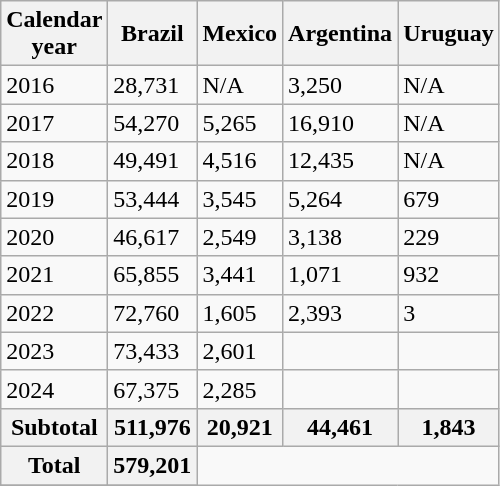<table class="wikitable">
<tr>
<th>Calendar<br>year</th>
<th>Brazil</th>
<th>Mexico</th>
<th>Argentina</th>
<th>Uruguay</th>
</tr>
<tr>
<td>2016</td>
<td>28,731</td>
<td>N/A</td>
<td>3,250</td>
<td>N/A</td>
</tr>
<tr>
<td>2017</td>
<td>54,270</td>
<td>5,265</td>
<td>16,910</td>
<td>N/A</td>
</tr>
<tr>
<td>2018</td>
<td>49,491</td>
<td>4,516</td>
<td>12,435</td>
<td>N/A</td>
</tr>
<tr>
<td>2019</td>
<td>53,444</td>
<td>3,545</td>
<td>5,264</td>
<td>679</td>
</tr>
<tr>
<td>2020</td>
<td>46,617</td>
<td>2,549</td>
<td>3,138<br></td>
<td>229</td>
</tr>
<tr>
<td>2021</td>
<td>65,855</td>
<td>3,441</td>
<td>1,071</td>
<td>932</td>
</tr>
<tr>
<td>2022</td>
<td>72,760</td>
<td>1,605</td>
<td>2,393</td>
<td>3</td>
</tr>
<tr>
<td>2023</td>
<td>73,433</td>
<td>2,601</td>
<td></td>
<td></td>
</tr>
<tr>
<td>2024</td>
<td>67,375</td>
<td>2,285</td>
<td></td>
<td></td>
</tr>
<tr>
<th>Subtotal</th>
<th>511,976</th>
<th>20,921</th>
<th>44,461</th>
<th>1,843</th>
</tr>
<tr>
<th>Total</th>
<th>579,201</th>
</tr>
<tr>
</tr>
</table>
